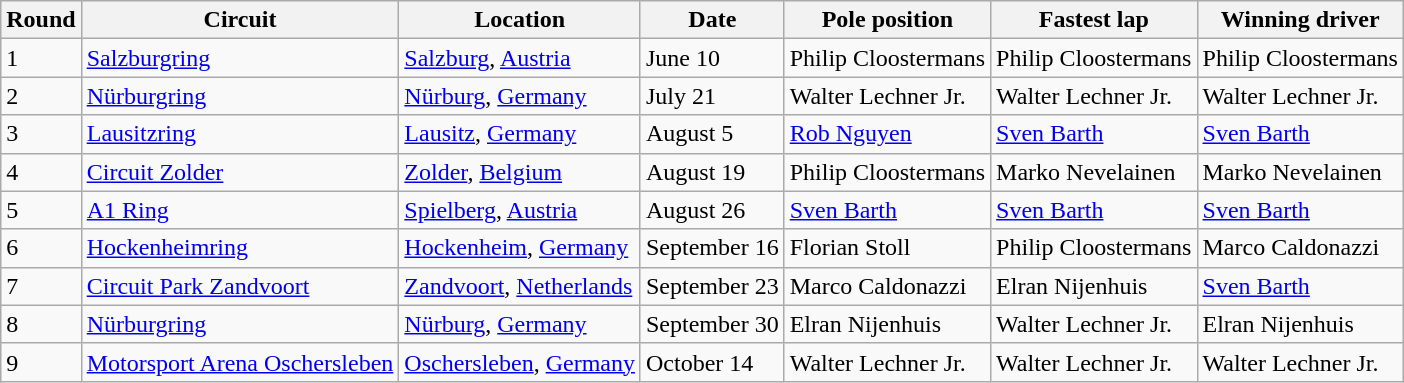<table class="wikitable">
<tr>
<th>Round</th>
<th>Circuit</th>
<th>Location</th>
<th>Date</th>
<th>Pole position</th>
<th>Fastest lap</th>
<th>Winning driver</th>
</tr>
<tr>
<td>1</td>
<td><a href='#'>Salzburgring</a></td>
<td> <a href='#'>Salzburg</a>, <a href='#'>Austria</a></td>
<td>June 10</td>
<td> Philip Cloostermans</td>
<td> Philip Cloostermans</td>
<td> Philip Cloostermans</td>
</tr>
<tr>
<td>2</td>
<td><a href='#'>Nürburgring</a></td>
<td> <a href='#'>Nürburg</a>, <a href='#'>Germany</a></td>
<td>July 21</td>
<td> Walter Lechner Jr.</td>
<td> Walter Lechner Jr.</td>
<td> Walter Lechner Jr.</td>
</tr>
<tr>
<td>3</td>
<td><a href='#'>Lausitzring</a></td>
<td> <a href='#'>Lausitz</a>, <a href='#'>Germany</a></td>
<td>August 5</td>
<td> <a href='#'>Rob Nguyen</a></td>
<td> <a href='#'>Sven Barth</a></td>
<td> <a href='#'>Sven Barth</a></td>
</tr>
<tr>
<td>4</td>
<td><a href='#'>Circuit Zolder</a></td>
<td> <a href='#'>Zolder</a>, <a href='#'>Belgium</a></td>
<td>August 19</td>
<td> Philip Cloostermans</td>
<td> Marko Nevelainen</td>
<td> Marko Nevelainen</td>
</tr>
<tr>
<td>5</td>
<td><a href='#'>A1 Ring</a></td>
<td> <a href='#'>Spielberg</a>, <a href='#'>Austria</a></td>
<td>August 26</td>
<td> <a href='#'>Sven Barth</a></td>
<td> <a href='#'>Sven Barth</a></td>
<td> <a href='#'>Sven Barth</a></td>
</tr>
<tr>
<td>6</td>
<td><a href='#'>Hockenheimring</a></td>
<td> <a href='#'>Hockenheim</a>, <a href='#'>Germany</a></td>
<td>September 16</td>
<td> Florian Stoll</td>
<td> Philip Cloostermans</td>
<td> Marco Caldonazzi</td>
</tr>
<tr>
<td>7</td>
<td><a href='#'>Circuit Park Zandvoort</a></td>
<td> <a href='#'>Zandvoort</a>, <a href='#'>Netherlands</a></td>
<td>September 23</td>
<td> Marco Caldonazzi</td>
<td> Elran Nijenhuis</td>
<td> <a href='#'>Sven Barth</a></td>
</tr>
<tr>
<td>8</td>
<td><a href='#'>Nürburgring</a></td>
<td> <a href='#'>Nürburg</a>, <a href='#'>Germany</a></td>
<td>September 30</td>
<td> Elran Nijenhuis</td>
<td> Walter Lechner Jr.</td>
<td> Elran Nijenhuis</td>
</tr>
<tr>
<td>9</td>
<td><a href='#'>Motorsport Arena Oschersleben</a></td>
<td><a href='#'>Oschersleben</a>, <a href='#'>Germany</a></td>
<td>October 14</td>
<td> Walter Lechner Jr.</td>
<td> Walter Lechner Jr.</td>
<td> Walter Lechner Jr.</td>
</tr>
</table>
